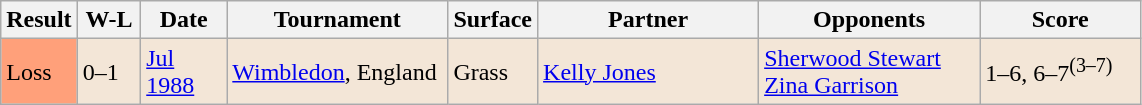<table class="sortable wikitable">
<tr>
<th>Result</th>
<th style="width:35px" class="unsortable">W-L</th>
<th style="width:50px">Date</th>
<th style="width:140px">Tournament</th>
<th style="width:50px">Surface</th>
<th style="width:140px">Partner</th>
<th style="width:140px">Opponents</th>
<th style="width:100px" class="unsortable">Score</th>
</tr>
<tr style="background:#f3e6d7;">
<td style="background:#ffa07a;">Loss</td>
<td>0–1</td>
<td><a href='#'>Jul 1988</a></td>
<td><a href='#'>Wimbledon</a>, England</td>
<td>Grass</td>
<td> <a href='#'>Kelly Jones</a></td>
<td> <a href='#'>Sherwood Stewart</a> <br>  <a href='#'>Zina Garrison</a></td>
<td>1–6, 6–7<sup>(3–7)</sup></td>
</tr>
</table>
